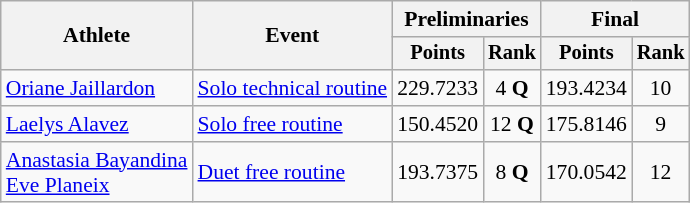<table class="wikitable" style="text-align:center; font-size:90%;">
<tr>
<th rowspan="2">Athlete</th>
<th rowspan="2">Event</th>
<th colspan="2">Preliminaries</th>
<th colspan="2">Final</th>
</tr>
<tr style="font-size:95%">
<th>Points</th>
<th>Rank</th>
<th>Points</th>
<th>Rank</th>
</tr>
<tr>
<td align=left><a href='#'>Oriane Jaillardon</a></td>
<td align=left><a href='#'>Solo technical routine</a></td>
<td>229.7233</td>
<td>4 <strong>Q</strong></td>
<td>193.4234</td>
<td>10</td>
</tr>
<tr>
<td align=left><a href='#'>Laelys Alavez</a></td>
<td align=left><a href='#'>Solo free routine</a></td>
<td>150.4520</td>
<td>12 <strong>Q</strong></td>
<td>175.8146</td>
<td>9</td>
</tr>
<tr>
<td align=left><a href='#'>Anastasia Bayandina</a><br> <a href='#'>Eve Planeix</a></td>
<td align=left><a href='#'>Duet free routine</a></td>
<td>193.7375</td>
<td>8 <strong>Q</strong></td>
<td>170.0542</td>
<td>12</td>
</tr>
</table>
